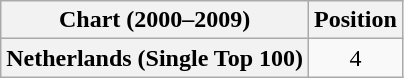<table class="wikitable plainrowheaders">
<tr>
<th>Chart (2000–2009)</th>
<th>Position</th>
</tr>
<tr>
<th scope="row">Netherlands (Single Top 100)</th>
<td style="text-align:center;">4</td>
</tr>
</table>
